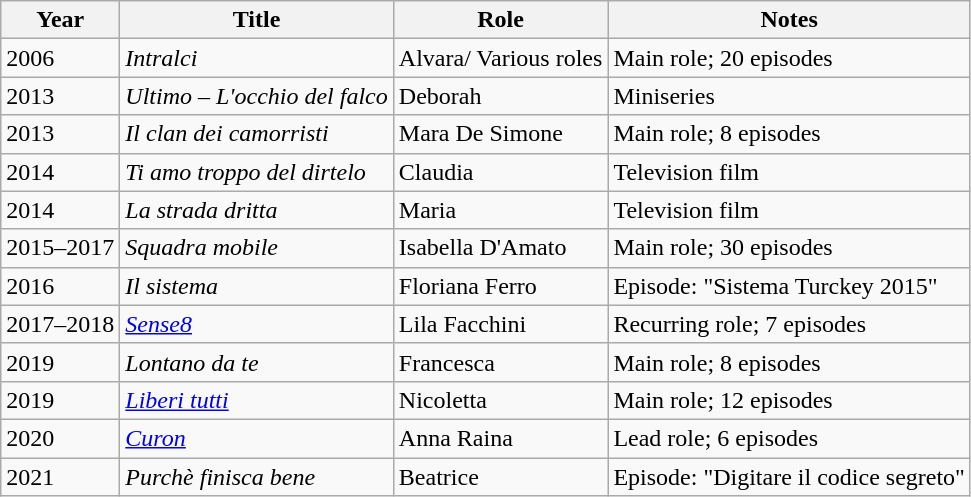<table class="wikitable">
<tr>
<th>Year</th>
<th>Title</th>
<th>Role</th>
<th>Notes</th>
</tr>
<tr>
<td>2006</td>
<td><em>Intralci</em></td>
<td>Alvara/ Various roles</td>
<td>Main role; 20 episodes</td>
</tr>
<tr>
<td>2013</td>
<td><em>Ultimo – L'occhio del falco</em></td>
<td>Deborah</td>
<td>Miniseries</td>
</tr>
<tr>
<td>2013</td>
<td><em>Il clan dei camorristi</em></td>
<td>Mara De Simone</td>
<td>Main role; 8 episodes</td>
</tr>
<tr>
<td>2014</td>
<td><em>Ti amo troppo del dirtelo</em></td>
<td>Claudia</td>
<td>Television film</td>
</tr>
<tr>
<td>2014</td>
<td><em>La strada dritta</em></td>
<td>Maria</td>
<td>Television film</td>
</tr>
<tr>
<td>2015–2017</td>
<td><em>Squadra mobile</em></td>
<td>Isabella D'Amato</td>
<td>Main role; 30 episodes</td>
</tr>
<tr>
<td>2016</td>
<td><em>Il sistema</em></td>
<td>Floriana Ferro</td>
<td>Episode: "Sistema Turckey 2015"</td>
</tr>
<tr>
<td>2017–2018</td>
<td><em><a href='#'>Sense8</a></em></td>
<td>Lila Facchini</td>
<td>Recurring role; 7 episodes</td>
</tr>
<tr>
<td>2019</td>
<td><em>Lontano da te</em></td>
<td>Francesca</td>
<td>Main role; 8 episodes</td>
</tr>
<tr>
<td>2019</td>
<td><em><a href='#'>Liberi tutti</a></em></td>
<td>Nicoletta</td>
<td>Main role; 12 episodes</td>
</tr>
<tr>
<td>2020</td>
<td><em><a href='#'>Curon</a></em></td>
<td>Anna Raina</td>
<td>Lead role; 6 episodes</td>
</tr>
<tr>
<td>2021</td>
<td><em>Purchè finisca bene</em></td>
<td>Beatrice</td>
<td>Episode: "Digitare il codice segreto"</td>
</tr>
</table>
